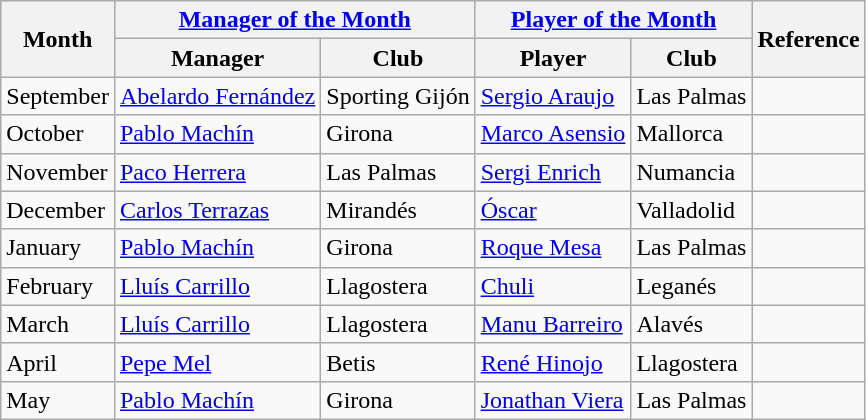<table class="wikitable">
<tr>
<th rowspan="2">Month</th>
<th colspan="2"><a href='#'>Manager of the Month</a></th>
<th colspan="2"><a href='#'>Player of the Month</a></th>
<th rowspan="2">Reference</th>
</tr>
<tr>
<th>Manager</th>
<th>Club</th>
<th>Player</th>
<th>Club</th>
</tr>
<tr>
<td>September</td>
<td> <a href='#'>Abelardo Fernández</a></td>
<td>Sporting Gijón</td>
<td> <a href='#'>Sergio Araujo</a></td>
<td>Las Palmas</td>
<td align=center></td>
</tr>
<tr>
<td>October</td>
<td> <a href='#'>Pablo Machín</a></td>
<td>Girona</td>
<td> <a href='#'>Marco Asensio</a></td>
<td>Mallorca</td>
<td align=center></td>
</tr>
<tr>
<td>November</td>
<td> <a href='#'>Paco Herrera</a></td>
<td>Las Palmas</td>
<td> <a href='#'>Sergi Enrich</a></td>
<td>Numancia</td>
<td align=center></td>
</tr>
<tr>
<td>December</td>
<td> <a href='#'>Carlos Terrazas</a></td>
<td>Mirandés</td>
<td> <a href='#'>Óscar</a></td>
<td>Valladolid</td>
<td align=center></td>
</tr>
<tr>
<td>January</td>
<td> <a href='#'>Pablo Machín</a></td>
<td>Girona</td>
<td> <a href='#'>Roque Mesa</a></td>
<td>Las Palmas</td>
<td align=center></td>
</tr>
<tr>
<td>February</td>
<td> <a href='#'>Lluís Carrillo</a></td>
<td>Llagostera</td>
<td> <a href='#'>Chuli</a></td>
<td>Leganés</td>
<td align=center></td>
</tr>
<tr>
<td>March</td>
<td> <a href='#'>Lluís Carrillo</a></td>
<td>Llagostera</td>
<td> <a href='#'>Manu Barreiro</a></td>
<td>Alavés</td>
<td align=center></td>
</tr>
<tr>
<td>April</td>
<td> <a href='#'>Pepe Mel</a></td>
<td>Betis</td>
<td> <a href='#'>René Hinojo</a></td>
<td>Llagostera</td>
<td align=center></td>
</tr>
<tr>
<td>May</td>
<td> <a href='#'>Pablo Machín</a></td>
<td>Girona</td>
<td> <a href='#'>Jonathan Viera</a></td>
<td>Las Palmas</td>
<td align=center></td>
</tr>
</table>
